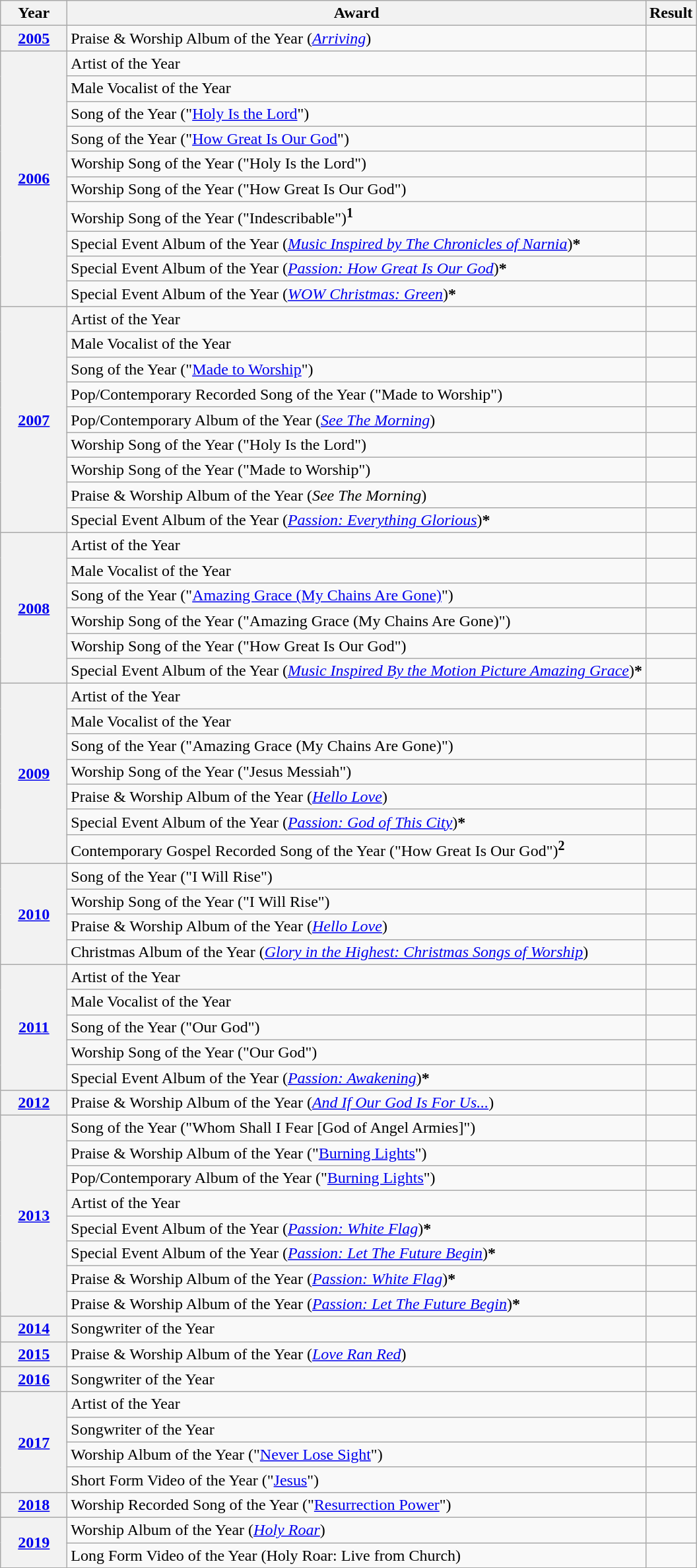<table class="wikitable">
<tr>
<th style="width:60px;">Year</th>
<th>Award</th>
<th>Result</th>
</tr>
<tr>
<th><a href='#'>2005</a></th>
<td>Praise & Worship Album of the Year (<em><a href='#'>Arriving</a></em>)</td>
<td></td>
</tr>
<tr>
<th rowspan="10"><a href='#'>2006</a></th>
<td>Artist of the Year</td>
<td></td>
</tr>
<tr>
<td>Male Vocalist of the Year</td>
<td></td>
</tr>
<tr>
<td>Song of the Year ("<a href='#'>Holy Is the Lord</a>")</td>
<td></td>
</tr>
<tr>
<td>Song of the Year ("<a href='#'>How Great Is Our God</a>")</td>
<td></td>
</tr>
<tr>
<td>Worship Song of the Year ("Holy Is the Lord")</td>
<td></td>
</tr>
<tr>
<td>Worship Song of the Year ("How Great Is Our God")</td>
<td></td>
</tr>
<tr>
<td>Worship Song of the Year ("Indescribable")<sup><strong>1</strong></sup></td>
<td></td>
</tr>
<tr>
<td>Special Event Album of the Year (<em><a href='#'>Music Inspired by The Chronicles of Narnia</a></em>)<span><strong>*</strong></span></td>
<td></td>
</tr>
<tr>
<td>Special Event Album of the Year (<em><a href='#'>Passion: How Great Is Our God</a></em>)<span><strong>*</strong></span></td>
<td></td>
</tr>
<tr>
<td>Special Event Album of the Year (<em><a href='#'>WOW Christmas: Green</a></em>)<span><strong>*</strong></span></td>
<td></td>
</tr>
<tr>
<th rowspan="9"><a href='#'>2007</a></th>
<td>Artist of the Year</td>
<td></td>
</tr>
<tr>
<td>Male Vocalist of the Year</td>
<td></td>
</tr>
<tr>
<td>Song of the Year ("<a href='#'>Made to Worship</a>")</td>
<td></td>
</tr>
<tr>
<td>Pop/Contemporary Recorded Song of the Year ("Made to Worship")</td>
<td></td>
</tr>
<tr>
<td>Pop/Contemporary Album of the Year (<em><a href='#'>See The Morning</a></em>)</td>
<td></td>
</tr>
<tr>
<td>Worship Song of the Year ("Holy Is the Lord")</td>
<td></td>
</tr>
<tr>
<td>Worship Song of the Year ("Made to Worship")</td>
<td></td>
</tr>
<tr>
<td>Praise & Worship Album of the Year (<em>See The Morning</em>)</td>
<td></td>
</tr>
<tr>
<td>Special Event Album of the Year (<em><a href='#'>Passion: Everything Glorious</a></em>)<span><strong>*</strong></span></td>
<td></td>
</tr>
<tr>
<th rowspan="6"><a href='#'>2008</a></th>
<td>Artist of the Year</td>
<td></td>
</tr>
<tr>
<td>Male Vocalist of the Year</td>
<td></td>
</tr>
<tr>
<td>Song of the Year ("<a href='#'>Amazing Grace (My Chains Are Gone)</a>")</td>
<td></td>
</tr>
<tr>
<td>Worship Song of the Year ("Amazing Grace (My Chains Are Gone)")</td>
<td></td>
</tr>
<tr>
<td>Worship Song of the Year ("How Great Is Our God")</td>
<td></td>
</tr>
<tr>
<td>Special Event Album of the Year (<em><a href='#'>Music Inspired By the Motion Picture Amazing Grace</a></em>)<span><strong>*</strong></span></td>
<td></td>
</tr>
<tr>
<th rowspan="7"><a href='#'>2009</a></th>
<td>Artist of the Year</td>
<td></td>
</tr>
<tr>
<td>Male Vocalist of the Year</td>
<td></td>
</tr>
<tr>
<td>Song of the Year ("Amazing Grace (My Chains Are Gone)")</td>
<td></td>
</tr>
<tr>
<td>Worship Song of the Year ("Jesus Messiah")</td>
<td></td>
</tr>
<tr>
<td>Praise & Worship Album of the Year (<em><a href='#'>Hello Love</a></em>)</td>
<td></td>
</tr>
<tr>
<td>Special Event Album of the Year (<em><a href='#'>Passion: God of This City</a></em>)<span><strong>*</strong></span></td>
<td></td>
</tr>
<tr>
<td>Contemporary Gospel Recorded Song of the Year ("How Great Is Our God")<sup><strong>2</strong></sup></td>
<td></td>
</tr>
<tr>
<th rowspan="4"><a href='#'>2010</a></th>
<td>Song of the Year ("I Will Rise")</td>
<td></td>
</tr>
<tr>
<td>Worship Song of the Year ("I Will Rise")</td>
<td></td>
</tr>
<tr>
<td>Praise & Worship Album of the Year (<em><a href='#'>Hello Love</a></em>)</td>
<td></td>
</tr>
<tr>
<td>Christmas Album of the Year (<em><a href='#'>Glory in the Highest: Christmas Songs of Worship</a></em>)</td>
<td></td>
</tr>
<tr>
<th rowspan="5"><a href='#'>2011</a></th>
<td>Artist of the Year</td>
<td></td>
</tr>
<tr>
<td>Male Vocalist of the Year</td>
<td></td>
</tr>
<tr>
<td>Song of the Year ("Our God")</td>
<td></td>
</tr>
<tr>
<td>Worship Song of the Year ("Our God")</td>
<td></td>
</tr>
<tr>
<td>Special Event Album of the Year (<em><a href='#'>Passion: Awakening</a></em>)<span><strong>*</strong></span></td>
<td></td>
</tr>
<tr>
<th rowspan="1"><a href='#'>2012</a></th>
<td>Praise & Worship Album of the Year (<em><a href='#'>And If Our God Is For Us...</a></em>)</td>
<td></td>
</tr>
<tr>
<th rowspan="8"><a href='#'>2013</a></th>
<td>Song of the Year ("Whom Shall I Fear [God of Angel Armies]")</td>
<td></td>
</tr>
<tr>
<td>Praise & Worship Album of the Year ("<a href='#'>Burning Lights</a>")</td>
<td></td>
</tr>
<tr>
<td>Pop/Contemporary Album of the Year ("<a href='#'>Burning Lights</a>")</td>
<td></td>
</tr>
<tr>
<td>Artist of the Year</td>
<td></td>
</tr>
<tr>
<td>Special Event Album of the Year (<em><a href='#'>Passion: White Flag</a></em>)<span><strong>*</strong></span></td>
<td></td>
</tr>
<tr>
<td>Special Event Album of the Year (<em><a href='#'>Passion: Let The Future Begin</a></em>)<span><strong>*</strong></span></td>
<td></td>
</tr>
<tr>
<td>Praise & Worship Album of the Year (<em><a href='#'>Passion: White Flag</a></em>)<span><strong>*</strong></span></td>
<td></td>
</tr>
<tr>
<td>Praise & Worship Album of the Year (<em><a href='#'>Passion: Let The Future Begin</a></em>)<span><strong>*</strong></span></td>
<td></td>
</tr>
<tr>
<th rowspan="1"><a href='#'>2014</a></th>
<td>Songwriter of the Year</td>
<td></td>
</tr>
<tr>
<th rowspan="1"><a href='#'>2015</a></th>
<td>Praise & Worship Album of the Year (<em><a href='#'>Love Ran Red</a></em>)</td>
<td></td>
</tr>
<tr>
<th rowspan="1"><a href='#'>2016</a></th>
<td>Songwriter of the Year</td>
<td></td>
</tr>
<tr>
<th rowspan="4"><a href='#'>2017</a></th>
<td>Artist of the Year</td>
<td></td>
</tr>
<tr>
<td>Songwriter of the Year</td>
<td></td>
</tr>
<tr>
<td>Worship Album of the Year ("<a href='#'>Never Lose Sight</a>")</td>
<td></td>
</tr>
<tr>
<td>Short Form Video of the Year ("<a href='#'>Jesus</a>")</td>
<td></td>
</tr>
<tr>
<th><a href='#'>2018</a></th>
<td>Worship Recorded Song of the Year ("<a href='#'>Resurrection Power</a>")</td>
<td></td>
</tr>
<tr>
<th rowspan="2"><a href='#'>2019</a></th>
<td>Worship Album of the Year (<em><a href='#'>Holy Roar</a></em>)</td>
<td></td>
</tr>
<tr>
<td>Long Form Video of the Year (Holy Roar: Live from Church)</td>
<td></td>
</tr>
</table>
